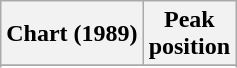<table class="wikitable sortable">
<tr>
<th align="left">Chart (1989)</th>
<th style="text-align:center;">Peak<br>position</th>
</tr>
<tr>
</tr>
<tr>
</tr>
</table>
